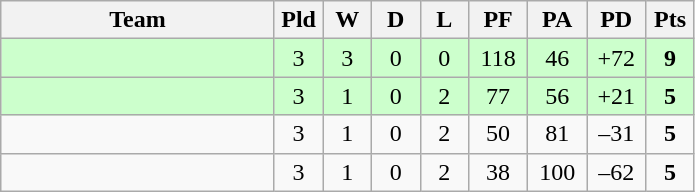<table class="wikitable" style="text-align:center;">
<tr>
<th width=175>Team</th>
<th width=25 abbr="Played">Pld</th>
<th width=25 abbr="Won">W</th>
<th width=25 abbr="Drawn">D</th>
<th width=25 abbr="Lost">L</th>
<th width=32 abbr="Points for">PF</th>
<th width=32 abbr="Points against">PA</th>
<th width=32 abbr="Points difference">PD</th>
<th width=25 abbr="Points">Pts</th>
</tr>
<tr bgcolor=ccffcc>
<td align=left></td>
<td>3</td>
<td>3</td>
<td>0</td>
<td>0</td>
<td>118</td>
<td>46</td>
<td>+72</td>
<td><strong>9</strong></td>
</tr>
<tr bgcolor=ccffcc>
<td align=left></td>
<td>3</td>
<td>1</td>
<td>0</td>
<td>2</td>
<td>77</td>
<td>56</td>
<td>+21</td>
<td><strong>5</strong></td>
</tr>
<tr>
<td align=left></td>
<td>3</td>
<td>1</td>
<td>0</td>
<td>2</td>
<td>50</td>
<td>81</td>
<td>–31</td>
<td><strong>5</strong></td>
</tr>
<tr>
<td align=left></td>
<td>3</td>
<td>1</td>
<td>0</td>
<td>2</td>
<td>38</td>
<td>100</td>
<td>–62</td>
<td><strong>5</strong></td>
</tr>
</table>
